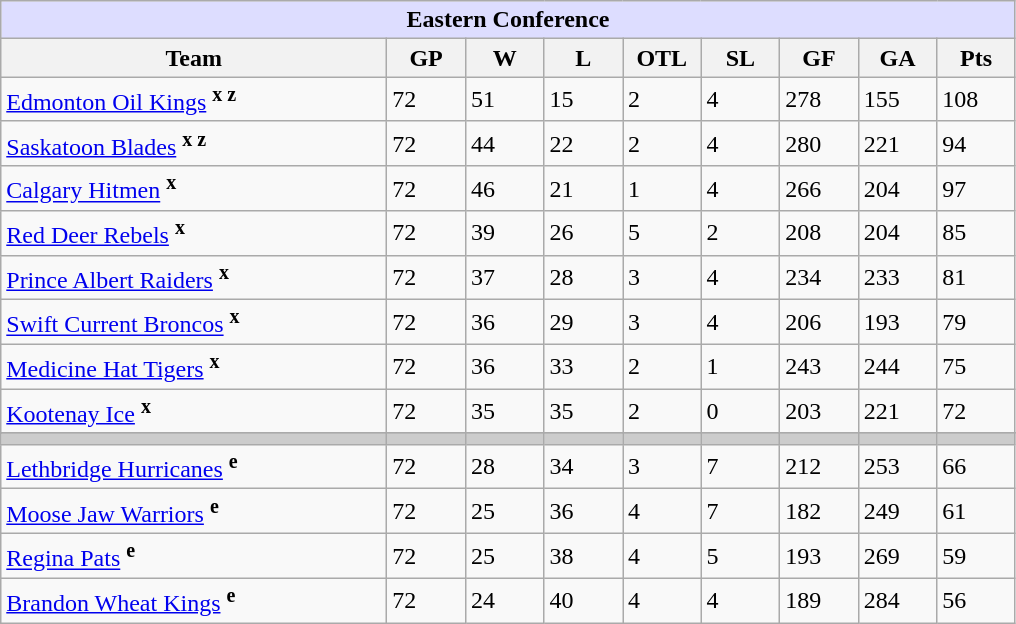<table class="wikitable">
<tr>
<th colspan="9" style="background-color: #DDDDFF;"><strong>Eastern Conference</strong></th>
</tr>
<tr>
<th width=250>Team</th>
<th width=45>GP</th>
<th width=45>W</th>
<th width=45>L</th>
<th width=45>OTL</th>
<th width=45>SL</th>
<th width=45>GF</th>
<th width=45>GA</th>
<th width=45>Pts</th>
</tr>
<tr>
<td><a href='#'>Edmonton Oil Kings</a> <sup><strong>x z</strong></sup></td>
<td>72</td>
<td>51</td>
<td>15</td>
<td>2</td>
<td>4</td>
<td>278</td>
<td>155</td>
<td>108</td>
</tr>
<tr>
<td><a href='#'>Saskatoon Blades</a> <sup><strong>x z</strong></sup></td>
<td>72</td>
<td>44</td>
<td>22</td>
<td>2</td>
<td>4</td>
<td>280</td>
<td>221</td>
<td>94</td>
</tr>
<tr>
<td><a href='#'>Calgary Hitmen</a>  <sup><strong>x</strong></sup></td>
<td>72</td>
<td>46</td>
<td>21</td>
<td>1</td>
<td>4</td>
<td>266</td>
<td>204</td>
<td>97</td>
</tr>
<tr>
<td><a href='#'>Red Deer Rebels</a> <sup><strong>x</strong></sup></td>
<td>72</td>
<td>39</td>
<td>26</td>
<td>5</td>
<td>2</td>
<td>208</td>
<td>204</td>
<td>85</td>
</tr>
<tr>
<td><a href='#'>Prince Albert Raiders</a> <sup><strong>x</strong></sup></td>
<td>72</td>
<td>37</td>
<td>28</td>
<td>3</td>
<td>4</td>
<td>234</td>
<td>233</td>
<td>81</td>
</tr>
<tr>
<td><a href='#'>Swift Current Broncos</a> <sup><strong>x</strong></sup></td>
<td>72</td>
<td>36</td>
<td>29</td>
<td>3</td>
<td>4</td>
<td>206</td>
<td>193</td>
<td>79</td>
</tr>
<tr>
<td><a href='#'>Medicine Hat Tigers</a> <sup><strong>x</strong></sup></td>
<td>72</td>
<td>36</td>
<td>33</td>
<td>2</td>
<td>1</td>
<td>243</td>
<td>244</td>
<td>75</td>
</tr>
<tr>
<td><a href='#'>Kootenay Ice</a> <sup><strong>x</strong></sup></td>
<td>72</td>
<td>35</td>
<td>35</td>
<td>2</td>
<td>0</td>
<td>203</td>
<td>221</td>
<td>72</td>
</tr>
<tr>
</tr>
<tr style="background-color:#cccccc;">
<td></td>
<td></td>
<td></td>
<td></td>
<td></td>
<td></td>
<td></td>
<td></td>
<td></td>
</tr>
<tr>
<td><a href='#'>Lethbridge Hurricanes</a> <sup><strong>e</strong></sup></td>
<td>72</td>
<td>28</td>
<td>34</td>
<td>3</td>
<td>7</td>
<td>212</td>
<td>253</td>
<td>66</td>
</tr>
<tr>
<td><a href='#'>Moose Jaw Warriors</a> <sup><strong>e</strong></sup></td>
<td>72</td>
<td>25</td>
<td>36</td>
<td>4</td>
<td>7</td>
<td>182</td>
<td>249</td>
<td>61</td>
</tr>
<tr>
<td><a href='#'>Regina Pats</a> <sup><strong>e</strong></sup></td>
<td>72</td>
<td>25</td>
<td>38</td>
<td>4</td>
<td>5</td>
<td>193</td>
<td>269</td>
<td>59</td>
</tr>
<tr>
<td><a href='#'>Brandon Wheat Kings</a> <sup><strong>e</strong></sup></td>
<td>72</td>
<td>24</td>
<td>40</td>
<td>4</td>
<td>4</td>
<td>189</td>
<td>284</td>
<td>56</td>
</tr>
</table>
